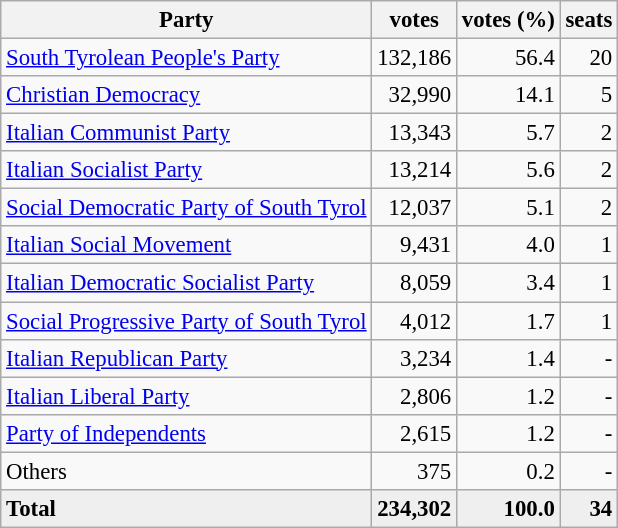<table class="wikitable" style="font-size:95%; text-align:right;">
<tr>
<th>Party</th>
<th>votes</th>
<th>votes (%)</th>
<th>seats</th>
</tr>
<tr>
<td align=left><a href='#'>South Tyrolean People's Party</a></td>
<td>132,186</td>
<td>56.4</td>
<td>20</td>
</tr>
<tr>
<td align=left><a href='#'>Christian Democracy</a></td>
<td>32,990</td>
<td>14.1</td>
<td>5</td>
</tr>
<tr>
<td align=left><a href='#'>Italian Communist Party</a></td>
<td>13,343</td>
<td>5.7</td>
<td>2</td>
</tr>
<tr>
<td align=left><a href='#'>Italian Socialist Party</a></td>
<td>13,214</td>
<td>5.6</td>
<td>2</td>
</tr>
<tr>
<td align=left><a href='#'>Social Democratic Party of South Tyrol</a></td>
<td>12,037</td>
<td>5.1</td>
<td>2</td>
</tr>
<tr>
<td align=left><a href='#'>Italian Social Movement</a></td>
<td>9,431</td>
<td>4.0</td>
<td>1</td>
</tr>
<tr>
<td align=left><a href='#'>Italian Democratic Socialist Party</a></td>
<td>8,059</td>
<td>3.4</td>
<td>1</td>
</tr>
<tr>
<td align=left><a href='#'>Social Progressive Party of South Tyrol</a></td>
<td>4,012</td>
<td>1.7</td>
<td>1</td>
</tr>
<tr>
<td align=left><a href='#'>Italian Republican Party</a></td>
<td>3,234</td>
<td>1.4</td>
<td>-</td>
</tr>
<tr>
<td align=left><a href='#'>Italian Liberal Party</a></td>
<td>2,806</td>
<td>1.2</td>
<td>-</td>
</tr>
<tr>
<td align=left><a href='#'>Party of Independents</a></td>
<td>2,615</td>
<td>1.2</td>
<td>-</td>
</tr>
<tr>
<td align=left>Others</td>
<td>375</td>
<td>0.2</td>
<td>-</td>
</tr>
<tr bgcolor="EFEFEF">
<td align=left><strong>Total</strong></td>
<td><strong>234,302</strong></td>
<td><strong>100.0</strong></td>
<td><strong>34</strong></td>
</tr>
</table>
